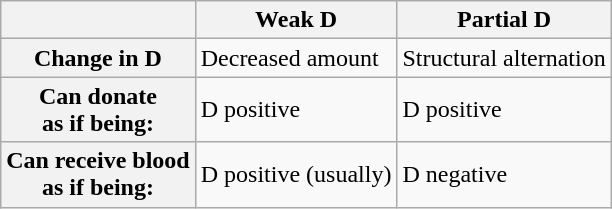<table class=wikitable align=right>
<tr>
<th></th>
<th>Weak D</th>
<th>Partial D</th>
</tr>
<tr>
<th>Change in D</th>
<td>Decreased amount</td>
<td>Structural alternation</td>
</tr>
<tr>
<th>Can donate<br>as if being:</th>
<td>D positive</td>
<td>D positive</td>
</tr>
<tr>
<th>Can receive blood<br>as if being:</th>
<td>D positive (usually)</td>
<td>D negative</td>
</tr>
</table>
